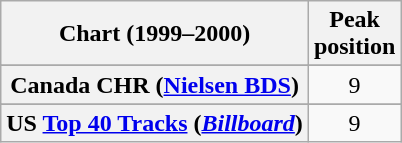<table class="wikitable sortable plainrowheaders" style="text-align:center">
<tr>
<th>Chart (1999–2000)</th>
<th>Peak<br>position</th>
</tr>
<tr>
</tr>
<tr>
</tr>
<tr>
</tr>
<tr>
<th scope="row">Canada CHR (<a href='#'>Nielsen BDS</a>)</th>
<td>9</td>
</tr>
<tr>
</tr>
<tr>
</tr>
<tr>
</tr>
<tr>
</tr>
<tr>
</tr>
<tr>
</tr>
<tr>
</tr>
<tr>
<th scope="row">US <a href='#'>Top 40 Tracks</a> (<em><a href='#'>Billboard</a></em>)</th>
<td>9</td>
</tr>
</table>
